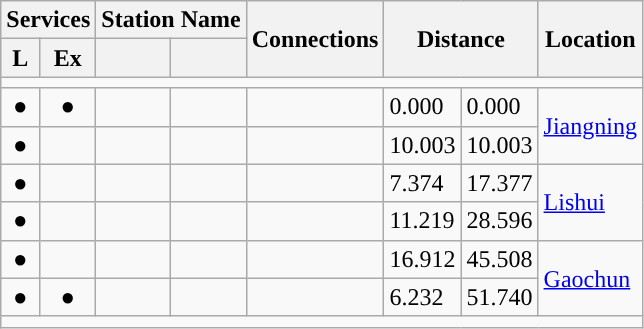<table class="wikitable">
<tr>
<th colspan="2">Services</th>
<th colspan="2">Station Name</th>
<th rowspan="2">Connections</th>
<th colspan="2" rowspan="2">Distance<br></th>
<th rowspan="2">Location</th>
</tr>
<tr>
<th>L</th>
<th>Ex</th>
<th></th>
<th></th>
</tr>
<tr style="background:#">
<td colspan="8"></td>
</tr>
<tr>
<td align="center">●</td>
<td align="center">●</td>
<td></td>
<td></td>
<td></td>
<td>0.000</td>
<td>0.000</td>
<td rowspan="2"><a href='#'>Jiangning</a></td>
</tr>
<tr>
<td align="center">●</td>
<td align="center"></td>
<td></td>
<td></td>
<td></td>
<td>10.003</td>
<td>10.003</td>
</tr>
<tr>
<td align="center">●</td>
<td align="center"></td>
<td></td>
<td></td>
<td></td>
<td>7.374</td>
<td>17.377</td>
<td rowspan="2"><a href='#'>Lishui</a></td>
</tr>
<tr>
<td align="center">●</td>
<td align="center"></td>
<td></td>
<td></td>
<td></td>
<td>11.219</td>
<td>28.596</td>
</tr>
<tr>
<td align="center">●</td>
<td align="center"></td>
<td></td>
<td></td>
<td></td>
<td>16.912</td>
<td>45.508</td>
<td rowspan="2"><a href='#'>Gaochun</a></td>
</tr>
<tr>
<td align="center">●</td>
<td align="center">●</td>
<td></td>
<td></td>
<td></td>
<td>6.232</td>
<td>51.740</td>
</tr>
<tr style="background:#">
<td colspan="8"></td>
</tr>
</table>
